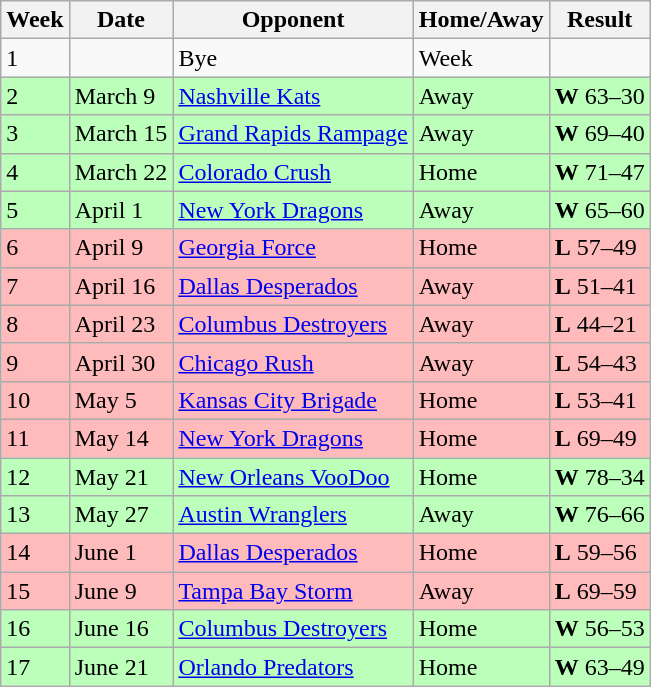<table class="wikitable">
<tr>
<th>Week</th>
<th>Date</th>
<th>Opponent</th>
<th>Home/Away</th>
<th>Result</th>
</tr>
<tr>
<td>1</td>
<td></td>
<td>Bye</td>
<td>Week</td>
<td></td>
</tr>
<tr bgcolor="bbffbb">
<td>2</td>
<td>March 9</td>
<td><a href='#'>Nashville Kats</a></td>
<td>Away</td>
<td><strong>W</strong> 63–30</td>
</tr>
<tr bgcolor="bbffbb">
<td>3</td>
<td>March 15</td>
<td><a href='#'>Grand Rapids Rampage</a></td>
<td>Away</td>
<td><strong>W</strong> 69–40</td>
</tr>
<tr bgcolor="bbffbb">
<td>4</td>
<td>March 22</td>
<td><a href='#'>Colorado Crush</a></td>
<td>Home</td>
<td><strong>W</strong> 71–47</td>
</tr>
<tr bgcolor="bbffbb">
<td>5</td>
<td>April 1</td>
<td><a href='#'>New York Dragons</a></td>
<td>Away</td>
<td><strong>W</strong> 65–60</td>
</tr>
<tr bgcolor="ffbbbb">
<td>6</td>
<td>April 9</td>
<td><a href='#'>Georgia Force</a></td>
<td>Home</td>
<td><strong>L</strong> 57–49</td>
</tr>
<tr bgcolor="ffbbbb">
<td>7</td>
<td>April 16</td>
<td><a href='#'>Dallas Desperados</a></td>
<td>Away</td>
<td><strong>L</strong> 51–41</td>
</tr>
<tr bgcolor="ffbbbb">
<td>8</td>
<td>April 23</td>
<td><a href='#'>Columbus Destroyers</a></td>
<td>Away</td>
<td><strong>L</strong> 44–21</td>
</tr>
<tr bgcolor="ffbbbb">
<td>9</td>
<td>April 30</td>
<td><a href='#'>Chicago Rush</a></td>
<td>Away</td>
<td><strong>L</strong> 54–43</td>
</tr>
<tr bgcolor="ffbbbb">
<td>10</td>
<td>May 5</td>
<td><a href='#'>Kansas City Brigade</a></td>
<td>Home</td>
<td><strong>L</strong> 53–41</td>
</tr>
<tr bgcolor="ffbbbb">
<td>11</td>
<td>May 14</td>
<td><a href='#'>New York Dragons</a></td>
<td>Home</td>
<td><strong>L</strong> 69–49</td>
</tr>
<tr bgcolor="bbffbb">
<td>12</td>
<td>May 21</td>
<td><a href='#'>New Orleans VooDoo</a></td>
<td>Home</td>
<td><strong>W</strong> 78–34</td>
</tr>
<tr bgcolor="bbffbb">
<td>13</td>
<td>May 27</td>
<td><a href='#'>Austin Wranglers</a></td>
<td>Away</td>
<td><strong>W</strong> 76–66</td>
</tr>
<tr bgcolor="ffbbbb">
<td>14</td>
<td>June 1</td>
<td><a href='#'>Dallas Desperados</a></td>
<td>Home</td>
<td><strong>L</strong> 59–56</td>
</tr>
<tr bgcolor="ffbbbb">
<td>15</td>
<td>June 9</td>
<td><a href='#'>Tampa Bay Storm</a></td>
<td>Away</td>
<td><strong>L</strong> 69–59</td>
</tr>
<tr bgcolor="bbffbb">
<td>16</td>
<td>June 16</td>
<td><a href='#'>Columbus Destroyers</a></td>
<td>Home</td>
<td><strong>W</strong> 56–53</td>
</tr>
<tr bgcolor="bbffbb">
<td>17</td>
<td>June 21</td>
<td><a href='#'>Orlando Predators</a></td>
<td>Home</td>
<td><strong>W</strong> 63–49</td>
</tr>
</table>
